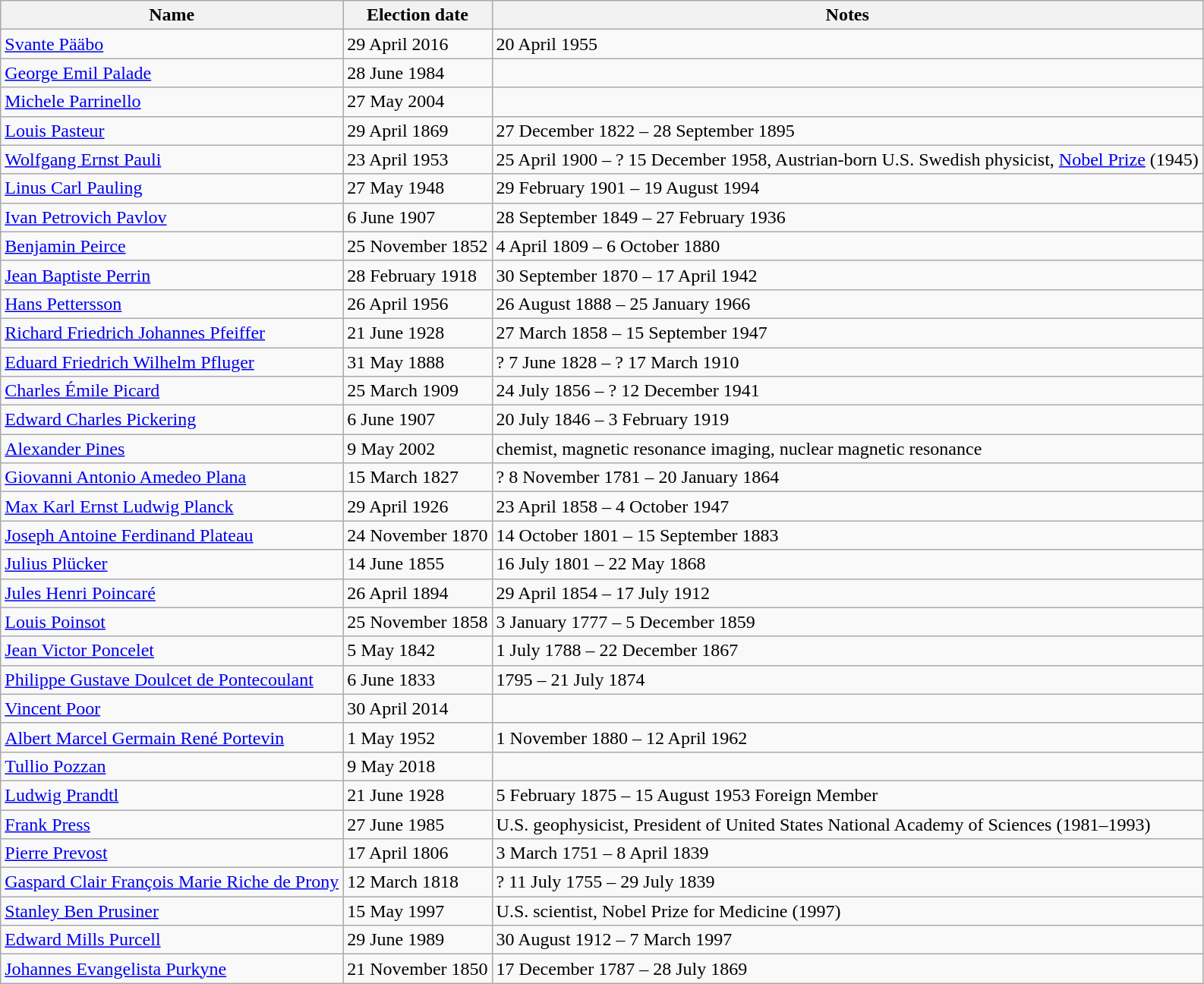<table class="wikitable sortable">
<tr>
<th>Name</th>
<th>Election date</th>
<th class="unsortable">Notes</th>
</tr>
<tr>
<td><a href='#'>Svante Pääbo</a></td>
<td>29 April 2016</td>
<td>20 April 1955</td>
</tr>
<tr>
<td><a href='#'>George Emil Palade</a></td>
<td>28 June 1984</td>
<td></td>
</tr>
<tr>
<td><a href='#'>Michele Parrinello</a></td>
<td>27 May 2004</td>
<td></td>
</tr>
<tr>
<td><a href='#'>Louis Pasteur</a></td>
<td>29 April 1869</td>
<td>27 December 1822 – 28 September 1895</td>
</tr>
<tr>
<td><a href='#'>Wolfgang Ernst Pauli</a></td>
<td>23 April 1953</td>
<td>25 April 1900 – ? 15 December 1958, Austrian-born U.S. Swedish physicist, <a href='#'>Nobel Prize</a> (1945)</td>
</tr>
<tr>
<td><a href='#'>Linus Carl Pauling</a></td>
<td>27 May 1948</td>
<td>29 February 1901 – 19 August 1994</td>
</tr>
<tr>
<td><a href='#'>Ivan Petrovich Pavlov</a></td>
<td>6 June 1907</td>
<td>28 September 1849 – 27 February 1936</td>
</tr>
<tr>
<td><a href='#'>Benjamin Peirce</a></td>
<td>25 November 1852</td>
<td>4 April 1809 – 6 October 1880</td>
</tr>
<tr>
<td><a href='#'>Jean Baptiste Perrin</a></td>
<td>28 February 1918</td>
<td>30 September 1870 – 17 April 1942</td>
</tr>
<tr>
<td><a href='#'>Hans Pettersson</a></td>
<td>26 April 1956</td>
<td>26 August 1888 – 25 January 1966</td>
</tr>
<tr>
<td><a href='#'>Richard Friedrich Johannes Pfeiffer</a></td>
<td>21 June 1928</td>
<td>27 March 1858 – 15 September 1947</td>
</tr>
<tr>
<td><a href='#'>Eduard Friedrich Wilhelm Pfluger</a></td>
<td>31 May 1888</td>
<td>? 7 June 1828 – ? 17 March 1910</td>
</tr>
<tr>
<td><a href='#'>Charles Émile Picard</a></td>
<td>25 March 1909</td>
<td>24 July 1856 – ? 12 December 1941</td>
</tr>
<tr>
<td><a href='#'>Edward Charles Pickering</a></td>
<td>6 June 1907</td>
<td>20 July 1846 – 3 February 1919</td>
</tr>
<tr>
<td><a href='#'>Alexander Pines</a></td>
<td>9 May 2002</td>
<td>chemist, magnetic resonance imaging, nuclear magnetic resonance</td>
</tr>
<tr>
<td><a href='#'>Giovanni Antonio Amedeo Plana</a></td>
<td>15 March 1827</td>
<td>? 8 November 1781 – 20 January 1864</td>
</tr>
<tr>
<td><a href='#'>Max Karl Ernst Ludwig Planck</a></td>
<td>29 April 1926</td>
<td>23 April 1858 – 4 October 1947</td>
</tr>
<tr>
<td><a href='#'>Joseph Antoine Ferdinand Plateau</a></td>
<td>24 November 1870</td>
<td>14 October 1801 – 15 September 1883</td>
</tr>
<tr>
<td><a href='#'>Julius Plücker</a></td>
<td>14 June 1855</td>
<td>16 July 1801 – 22 May 1868</td>
</tr>
<tr>
<td><a href='#'>Jules Henri Poincaré</a></td>
<td>26 April 1894</td>
<td>29 April 1854 – 17 July 1912</td>
</tr>
<tr>
<td><a href='#'>Louis Poinsot</a></td>
<td>25 November 1858</td>
<td>3 January 1777 – 5 December 1859</td>
</tr>
<tr>
<td><a href='#'>Jean Victor Poncelet</a></td>
<td>5 May 1842</td>
<td>1 July 1788 – 22 December 1867</td>
</tr>
<tr>
<td><a href='#'>Philippe Gustave Doulcet de Pontecoulant</a></td>
<td>6 June 1833</td>
<td>1795 – 21 July 1874</td>
</tr>
<tr>
<td><a href='#'>Vincent Poor</a></td>
<td>30 April 2014</td>
<td></td>
</tr>
<tr>
<td><a href='#'>Albert Marcel Germain René Portevin</a></td>
<td>1 May 1952</td>
<td>1 November 1880 – 12 April 1962</td>
</tr>
<tr>
<td><a href='#'>Tullio Pozzan</a></td>
<td>9 May 2018</td>
<td></td>
</tr>
<tr>
<td><a href='#'>Ludwig Prandtl</a></td>
<td>21 June 1928</td>
<td>5 February 1875 – 15 August 1953 Foreign Member</td>
</tr>
<tr>
<td><a href='#'>Frank Press</a></td>
<td>27 June 1985</td>
<td>U.S. geophysicist, President of United States National Academy of Sciences (1981–1993)</td>
</tr>
<tr>
<td><a href='#'>Pierre Prevost</a></td>
<td>17 April 1806</td>
<td>3 March 1751 – 8 April 1839</td>
</tr>
<tr>
<td><a href='#'>Gaspard Clair François Marie Riche de Prony</a></td>
<td>12 March 1818</td>
<td>? 11 July 1755 – 29 July 1839</td>
</tr>
<tr>
<td><a href='#'>Stanley Ben Prusiner</a></td>
<td>15 May 1997</td>
<td>U.S. scientist, Nobel Prize for Medicine (1997)</td>
</tr>
<tr>
<td><a href='#'>Edward Mills Purcell</a></td>
<td>29 June 1989</td>
<td>30 August 1912 – 7 March 1997</td>
</tr>
<tr>
<td><a href='#'>Johannes Evangelista Purkyne</a></td>
<td>21 November 1850</td>
<td>17 December 1787 – 28 July 1869</td>
</tr>
</table>
